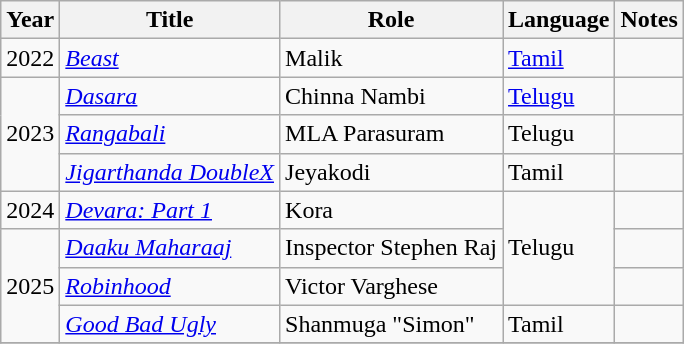<table class="wikitable sortable">
<tr>
<th scope="col">Year</th>
<th scope="col">Title</th>
<th scope="col">Role</th>
<th scope="col">Language</th>
<th class="unsortable" scope="col">Notes</th>
</tr>
<tr>
<td>2022</td>
<td><em><a href='#'>Beast</a></em></td>
<td>Malik</td>
<td><a href='#'>Tamil</a></td>
<td></td>
</tr>
<tr>
<td rowspan="3">2023</td>
<td><em><a href='#'>Dasara</a></em></td>
<td>Chinna Nambi</td>
<td><a href='#'>Telugu</a></td>
<td></td>
</tr>
<tr>
<td><em><a href='#'>Rangabali</a></em></td>
<td>MLA Parasuram</td>
<td>Telugu</td>
<td></td>
</tr>
<tr>
<td><em><a href='#'>Jigarthanda DoubleX</a></em></td>
<td>Jeyakodi</td>
<td>Tamil</td>
<td></td>
</tr>
<tr>
<td>2024</td>
<td><em><a href='#'>Devara: Part 1</a></em></td>
<td>Kora</td>
<td rowspan="3">Telugu</td>
<td></td>
</tr>
<tr>
<td rowspan=3>2025</td>
<td><em><a href='#'>Daaku Maharaaj</a></em></td>
<td>Inspector Stephen Raj</td>
<td></td>
</tr>
<tr>
<td><em><a href='#'>Robinhood</a></em></td>
<td>Victor Varghese</td>
<td></td>
</tr>
<tr>
<td><em><a href='#'>Good Bad Ugly</a></em></td>
<td>Shanmuga "Simon"</td>
<td>Tamil</td>
<td></td>
</tr>
<tr>
</tr>
</table>
